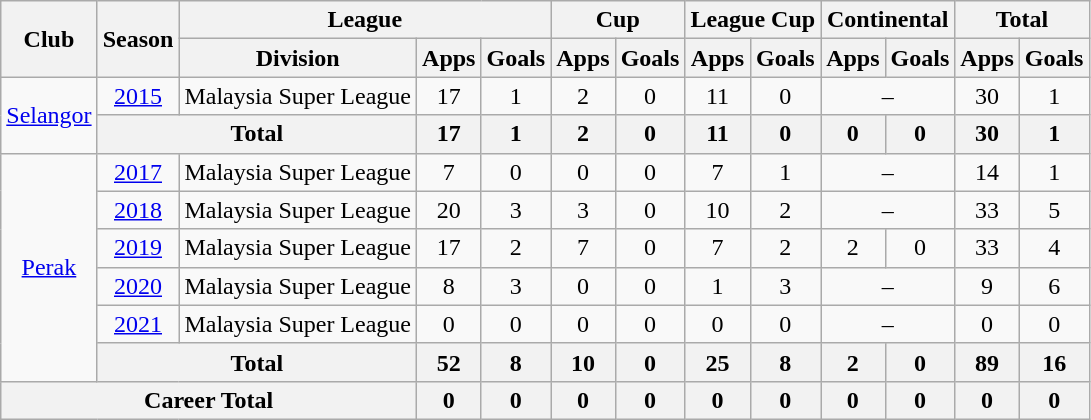<table class=wikitable style="text-align:center">
<tr>
<th rowspan=2>Club</th>
<th rowspan=2>Season</th>
<th colspan=3>League</th>
<th colspan=2>Cup</th>
<th colspan=2>League Cup</th>
<th colspan=2>Continental</th>
<th colspan=2>Total</th>
</tr>
<tr>
<th>Division</th>
<th>Apps</th>
<th>Goals</th>
<th>Apps</th>
<th>Goals</th>
<th>Apps</th>
<th>Goals</th>
<th>Apps</th>
<th>Goals</th>
<th>Apps</th>
<th>Goals</th>
</tr>
<tr>
<td rowspan=2><a href='#'>Selangor</a></td>
<td><a href='#'>2015</a></td>
<td>Malaysia Super League</td>
<td>17</td>
<td>1</td>
<td>2</td>
<td>0</td>
<td>11</td>
<td>0</td>
<td colspan=2>–</td>
<td>30</td>
<td>1</td>
</tr>
<tr>
<th colspan="2">Total</th>
<th>17</th>
<th>1</th>
<th>2</th>
<th>0</th>
<th>11</th>
<th>0</th>
<th>0</th>
<th>0</th>
<th>30</th>
<th>1</th>
</tr>
<tr>
<td rowspan=6><a href='#'>Perak</a></td>
<td><a href='#'>2017</a></td>
<td>Malaysia Super League</td>
<td>7</td>
<td>0</td>
<td>0</td>
<td>0</td>
<td>7</td>
<td>1</td>
<td colspan=2>–</td>
<td>14</td>
<td>1</td>
</tr>
<tr>
<td><a href='#'>2018</a></td>
<td>Malaysia Super League</td>
<td>20</td>
<td>3</td>
<td>3</td>
<td>0</td>
<td>10</td>
<td>2</td>
<td colspan=2>–</td>
<td>33</td>
<td>5</td>
</tr>
<tr>
<td><a href='#'>2019</a></td>
<td>Malaysia Super League</td>
<td>17</td>
<td>2</td>
<td>7</td>
<td>0</td>
<td>7</td>
<td>2</td>
<td>2</td>
<td>0</td>
<td>33</td>
<td>4</td>
</tr>
<tr>
<td><a href='#'>2020</a></td>
<td>Malaysia Super League</td>
<td>8</td>
<td>3</td>
<td>0</td>
<td>0</td>
<td>1</td>
<td>3</td>
<td colspan=2>–</td>
<td>9</td>
<td>6</td>
</tr>
<tr>
<td><a href='#'>2021</a></td>
<td>Malaysia Super League</td>
<td>0</td>
<td>0</td>
<td>0</td>
<td>0</td>
<td>0</td>
<td>0</td>
<td colspan=2>–</td>
<td>0</td>
<td>0</td>
</tr>
<tr>
<th colspan="2">Total</th>
<th>52</th>
<th>8</th>
<th>10</th>
<th>0</th>
<th>25</th>
<th>8</th>
<th>2</th>
<th>0</th>
<th>89</th>
<th>16</th>
</tr>
<tr>
<th colspan="3">Career Total</th>
<th>0</th>
<th>0</th>
<th>0</th>
<th>0</th>
<th>0</th>
<th>0</th>
<th>0</th>
<th>0</th>
<th>0</th>
<th>0</th>
</tr>
</table>
